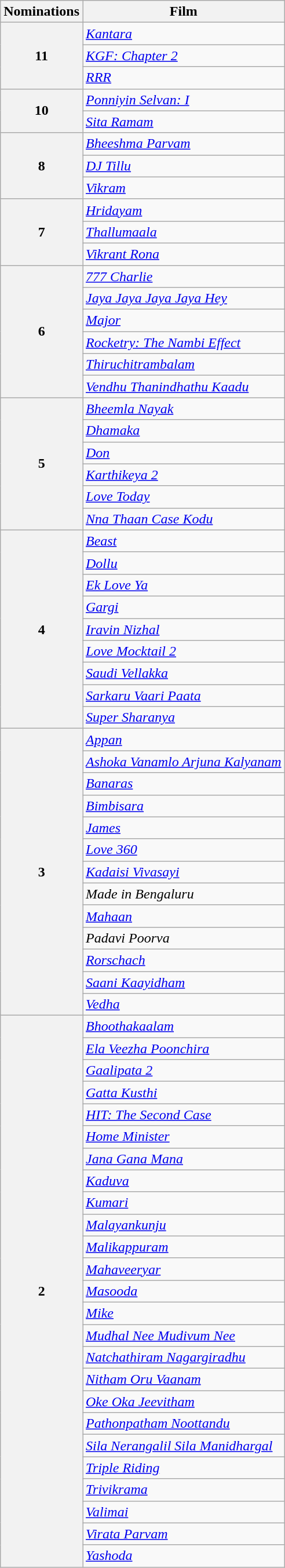<table class="wikitable" style="display:inline-table;">
<tr>
<th>Nominations</th>
<th>Film</th>
</tr>
<tr>
<th rowspan="3">11</th>
<td><a href='#'><em>Kantara</em></a></td>
</tr>
<tr>
<td><em><a href='#'>KGF: Chapter 2</a></em></td>
</tr>
<tr>
<td><em><a href='#'>RRR</a></em></td>
</tr>
<tr>
<th rowspan="2">10</th>
<td><em><a href='#'>Ponniyin Selvan: I</a></em></td>
</tr>
<tr>
<td><em><a href='#'>Sita Ramam</a></em></td>
</tr>
<tr>
<th rowspan="3">8</th>
<td><em><a href='#'>Bheeshma Parvam</a></em></td>
</tr>
<tr>
<td><em><a href='#'>DJ Tillu</a></em></td>
</tr>
<tr>
<td><a href='#'><em>Vikram</em></a></td>
</tr>
<tr>
<th rowspan="3">7</th>
<td><em><a href='#'>Hridayam</a></em></td>
</tr>
<tr>
<td><em><a href='#'>Thallumaala</a></em></td>
</tr>
<tr>
<td><em><a href='#'>Vikrant Rona</a></em></td>
</tr>
<tr>
<th rowspan="6">6</th>
<td><em><a href='#'>777 Charlie</a></em></td>
</tr>
<tr>
<td><em><a href='#'>Jaya Jaya Jaya Jaya Hey</a></em></td>
</tr>
<tr>
<td><a href='#'><em>Major</em></a></td>
</tr>
<tr>
<td><em><a href='#'>Rocketry: The Nambi Effect</a></em></td>
</tr>
<tr>
<td><em><a href='#'>Thiruchitrambalam</a></em></td>
</tr>
<tr>
<td><em><a href='#'>Vendhu Thanindhathu Kaadu</a></em></td>
</tr>
<tr>
<th rowspan="6">5</th>
<td><em><a href='#'>Bheemla Nayak</a></em></td>
</tr>
<tr>
<td><a href='#'><em>Dhamaka</em></a></td>
</tr>
<tr>
<td><a href='#'><em>Don</em></a></td>
</tr>
<tr>
<td><em><a href='#'>Karthikeya 2</a></em></td>
</tr>
<tr>
<td><a href='#'><em>Love Today</em></a></td>
</tr>
<tr>
<td><em><a href='#'>Nna Thaan Case Kodu</a></em></td>
</tr>
<tr>
<th rowspan="9">4</th>
<td><a href='#'><em>Beast</em></a></td>
</tr>
<tr>
<td><a href='#'><em>Dollu</em></a></td>
</tr>
<tr>
<td><em><a href='#'>Ek Love Ya</a></em></td>
</tr>
<tr>
<td><a href='#'><em>Gargi</em></a></td>
</tr>
<tr>
<td><em><a href='#'>Iravin Nizhal</a></em></td>
</tr>
<tr>
<td><em><a href='#'>Love Mocktail 2</a></em></td>
</tr>
<tr>
<td><em><a href='#'>Saudi Vellakka</a></em></td>
</tr>
<tr>
<td><em><a href='#'>Sarkaru Vaari Paata</a></em></td>
</tr>
<tr>
<td><em><a href='#'>Super Sharanya</a></em></td>
</tr>
<tr>
<th rowspan="13">3</th>
<td><a href='#'><em>Appan</em></a></td>
</tr>
<tr>
<td><em><a href='#'>Ashoka Vanamlo Arjuna Kalyanam</a></em></td>
</tr>
<tr>
<td><a href='#'><em>Banaras</em></a></td>
</tr>
<tr>
<td><a href='#'><em>Bimbisara</em></a></td>
</tr>
<tr>
<td><a href='#'><em>James</em></a></td>
</tr>
<tr>
<td><em><a href='#'>Love 360</a></em></td>
</tr>
<tr>
<td><em><a href='#'>Kadaisi Vivasayi</a></em></td>
</tr>
<tr>
<td><em>Made in Bengaluru</em></td>
</tr>
<tr>
<td><a href='#'><em>Mahaan</em></a></td>
</tr>
<tr>
<td><em>Padavi Poorva</em></td>
</tr>
<tr>
<td><a href='#'><em>Rorschach</em></a></td>
</tr>
<tr>
<td><em><a href='#'>Saani Kaayidham</a></em></td>
</tr>
<tr>
<td><a href='#'><em>Vedha</em></a></td>
</tr>
<tr>
<th rowspan="25">2</th>
<td><em><a href='#'>Bhoothakaalam</a></em></td>
</tr>
<tr>
<td><em><a href='#'>Ela Veezha Poonchira</a></em></td>
</tr>
<tr>
<td><em><a href='#'>Gaalipata 2</a></em></td>
</tr>
<tr>
<td><em><a href='#'>Gatta Kusthi</a></em></td>
</tr>
<tr>
<td><em><a href='#'>HIT: The Second Case</a></em></td>
</tr>
<tr>
<td><a href='#'><em>Home Minister</em></a></td>
</tr>
<tr>
<td><a href='#'><em>Jana Gana Mana</em></a></td>
</tr>
<tr>
<td><em><a href='#'>Kaduva</a></em></td>
</tr>
<tr>
<td><a href='#'><em>Kumari</em></a></td>
</tr>
<tr>
<td><em><a href='#'>Malayankunju</a></em></td>
</tr>
<tr>
<td><em><a href='#'>Malikappuram</a></em></td>
</tr>
<tr>
<td><em><a href='#'>Mahaveeryar</a></em></td>
</tr>
<tr>
<td><em><a href='#'>Masooda</a></em></td>
</tr>
<tr>
<td><a href='#'><em>Mike</em></a></td>
</tr>
<tr>
<td><em><a href='#'>Mudhal Nee Mudivum Nee</a></em></td>
</tr>
<tr>
<td><em><a href='#'>Natchathiram Nagargiradhu</a></em></td>
</tr>
<tr>
<td><em><a href='#'>Nitham Oru Vaanam</a></em></td>
</tr>
<tr>
<td><em><a href='#'>Oke Oka Jeevitham</a></em></td>
</tr>
<tr>
<td><em><a href='#'>Pathonpatham Noottandu</a></em></td>
</tr>
<tr>
<td><a href='#'><em>Sila Nerangalil Sila Manidhargal</em></a></td>
</tr>
<tr>
<td><em><a href='#'>Triple Riding</a></em></td>
</tr>
<tr>
<td><a href='#'><em>Trivikrama</em></a></td>
</tr>
<tr>
<td><em><a href='#'>Valimai</a></em></td>
</tr>
<tr>
<td><em><a href='#'>Virata Parvam</a></em></td>
</tr>
<tr>
<td><a href='#'><em>Yashoda</em></a></td>
</tr>
</table>
